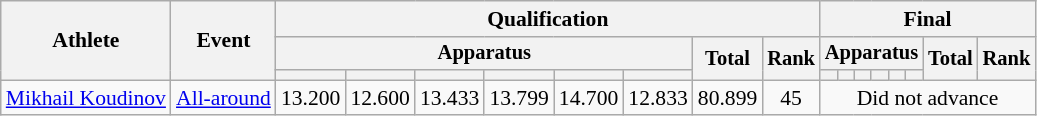<table class="wikitable" style="font-size:90%">
<tr>
<th rowspan=3>Athlete</th>
<th rowspan=3>Event</th>
<th colspan =8>Qualification</th>
<th colspan =8>Final</th>
</tr>
<tr style="font-size:95%">
<th colspan=6>Apparatus</th>
<th rowspan=2>Total</th>
<th rowspan=2>Rank</th>
<th colspan=6>Apparatus</th>
<th rowspan=2>Total</th>
<th rowspan=2>Rank</th>
</tr>
<tr style="font-size:95%">
<th></th>
<th></th>
<th></th>
<th></th>
<th></th>
<th></th>
<th></th>
<th></th>
<th></th>
<th></th>
<th></th>
<th></th>
</tr>
<tr align=center>
<td align=left><a href='#'>Mikhail Koudinov</a></td>
<td align=left><a href='#'>All-around</a></td>
<td>13.200</td>
<td>12.600</td>
<td>13.433</td>
<td>13.799</td>
<td>14.700</td>
<td>12.833</td>
<td>80.899</td>
<td>45</td>
<td colspan=8>Did not advance</td>
</tr>
</table>
